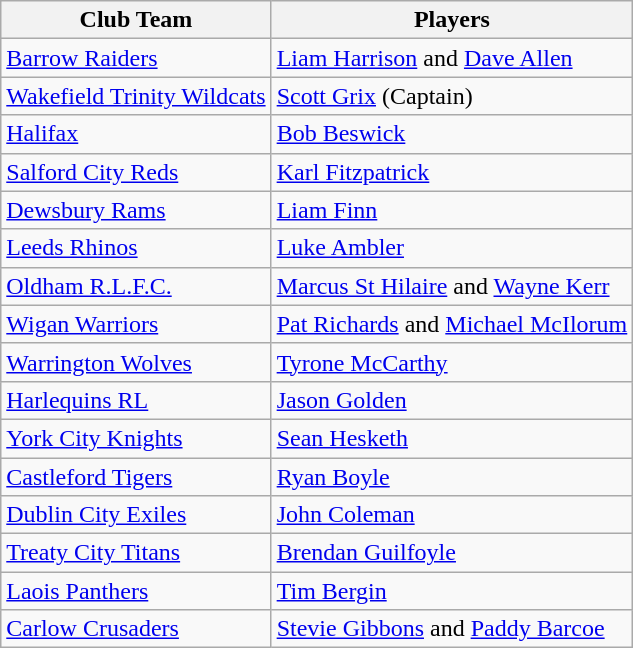<table class="wikitable">
<tr>
<th>Club Team</th>
<th>Players</th>
</tr>
<tr>
<td><a href='#'>Barrow Raiders</a></td>
<td><a href='#'>Liam Harrison</a> and <a href='#'>Dave Allen</a></td>
</tr>
<tr>
<td><a href='#'>Wakefield Trinity Wildcats</a></td>
<td><a href='#'>Scott Grix</a> (Captain)</td>
</tr>
<tr>
<td><a href='#'>Halifax</a></td>
<td><a href='#'>Bob Beswick</a></td>
</tr>
<tr>
<td><a href='#'>Salford City Reds</a></td>
<td><a href='#'>Karl Fitzpatrick</a></td>
</tr>
<tr>
<td><a href='#'>Dewsbury Rams</a></td>
<td><a href='#'>Liam Finn</a></td>
</tr>
<tr>
<td><a href='#'>Leeds Rhinos</a></td>
<td><a href='#'>Luke Ambler</a></td>
</tr>
<tr>
<td><a href='#'>Oldham R.L.F.C.</a></td>
<td><a href='#'>Marcus St Hilaire</a> and <a href='#'>Wayne Kerr</a></td>
</tr>
<tr>
<td><a href='#'>Wigan Warriors</a></td>
<td><a href='#'>Pat Richards</a> and <a href='#'>Michael McIlorum</a></td>
</tr>
<tr>
<td><a href='#'>Warrington Wolves</a></td>
<td><a href='#'>Tyrone McCarthy</a></td>
</tr>
<tr>
<td><a href='#'>Harlequins RL</a></td>
<td><a href='#'>Jason Golden</a></td>
</tr>
<tr>
<td><a href='#'>York City Knights</a></td>
<td><a href='#'>Sean Hesketh</a></td>
</tr>
<tr>
<td><a href='#'>Castleford Tigers</a></td>
<td><a href='#'>Ryan Boyle</a></td>
</tr>
<tr>
<td><a href='#'>Dublin City Exiles</a></td>
<td><a href='#'>John Coleman</a></td>
</tr>
<tr>
<td><a href='#'>Treaty City Titans</a></td>
<td><a href='#'>Brendan Guilfoyle</a></td>
</tr>
<tr>
<td><a href='#'>Laois Panthers</a></td>
<td><a href='#'>Tim Bergin</a></td>
</tr>
<tr>
<td><a href='#'>Carlow Crusaders</a></td>
<td><a href='#'>Stevie Gibbons</a> and <a href='#'>Paddy Barcoe</a></td>
</tr>
</table>
